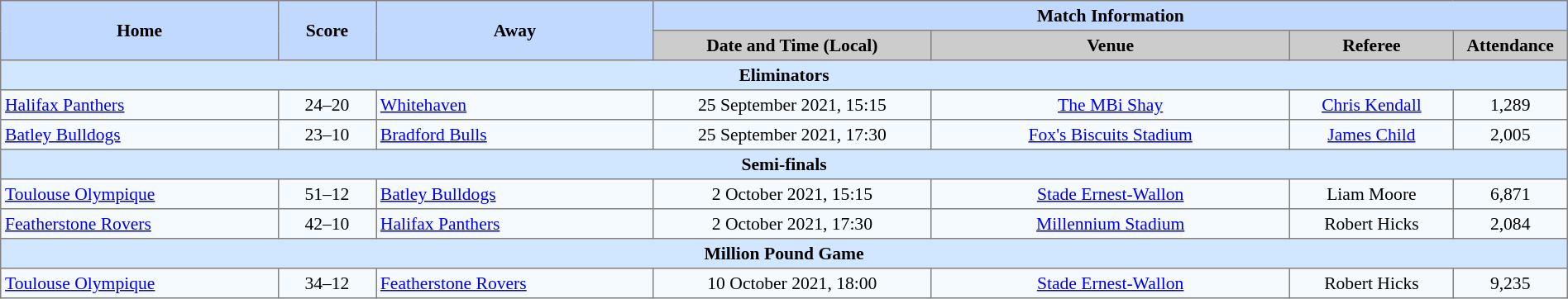<table border=1 style="border-collapse:collapse; font-size:90%; text-align:center;" cellpadding=3 cellspacing=0 width=100%>
<tr style="background:#c1d8ff;">
<th scope="col" rowspan=2 width=17%>Home</th>
<th scope="col" rowspan=2 width=6%>Score</th>
<th scope="col" rowspan=2 width=17%>Away</th>
<th colspan=4>Match Information</th>
</tr>
<tr style="background:#cccccc;">
<th scope="col" width=17%>Date and Time (Local)</th>
<th scope="col" width=22%>Venue</th>
<th scope="col" width=10%>Referee</th>
<th scope="col" width=7%>Attendance</th>
</tr>
<tr style="background:#d0e7ff;">
<td colspan=7><strong>Eliminators</strong></td>
</tr>
<tr style="background:#f5faff;">
<td align=left> <a href='#'>Halifax Panthers</a></td>
<td>24–20</td>
<td align=left> <a href='#'>Whitehaven</a></td>
<td>25 September 2021, 15:15</td>
<td><a href='#'>The MBi Shay</a></td>
<td><a href='#'>Chris Kendall</a></td>
<td>1,289</td>
</tr>
<tr style="background:#f5faff;">
<td align=left> <a href='#'>Batley Bulldogs</a></td>
<td>23–10</td>
<td align=left> <a href='#'>Bradford Bulls</a></td>
<td>25 September 2021, 17:30</td>
<td><a href='#'>Fox's Biscuits Stadium</a></td>
<td><a href='#'>James Child</a></td>
<td>2,005</td>
</tr>
<tr style="background:#d0e7ff;">
<td colspan=7><strong>Semi-finals</strong></td>
</tr>
<tr style="background:#f5faff;">
<td align=left> <a href='#'>Toulouse Olympique</a></td>
<td>51–12</td>
<td align=left> <a href='#'>Batley Bulldogs</a></td>
<td>2 October 2021, 15:15</td>
<td><a href='#'>Stade Ernest-Wallon</a></td>
<td>Liam Moore</td>
<td>6,871</td>
</tr>
<tr style="background:#f5faff;">
<td align=left> <a href='#'>Featherstone Rovers</a></td>
<td>42–10</td>
<td align=left> <a href='#'>Halifax Panthers</a></td>
<td>2 October 2021, 17:30</td>
<td><a href='#'>Millennium Stadium</a></td>
<td>Robert Hicks</td>
<td>2,084</td>
</tr>
<tr style="background:#d0e7ff;">
<td colspan=7><strong>Million Pound Game</strong></td>
</tr>
<tr style="background:#f5faff;">
<td align=left> <a href='#'>Toulouse Olympique</a></td>
<td>34–12</td>
<td align=left> <a href='#'>Featherstone Rovers</a></td>
<td>10 October 2021, 18:00</td>
<td><a href='#'>Stade Ernest-Wallon</a></td>
<td>Robert Hicks</td>
<td>9,235</td>
</tr>
</table>
